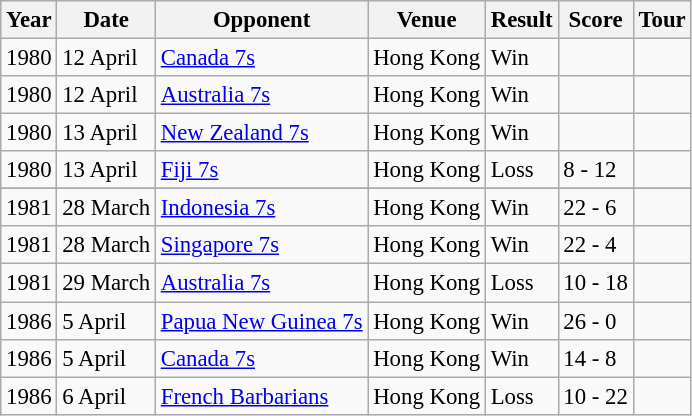<table class="wikitable" style="font-size: 95%;">
<tr>
<th>Year</th>
<th>Date</th>
<th>Opponent</th>
<th>Venue</th>
<th>Result</th>
<th>Score</th>
<th>Tour</th>
</tr>
<tr>
<td>1980</td>
<td>12 April</td>
<td> <a href='#'>Canada 7s</a></td>
<td>Hong Kong</td>
<td>Win</td>
<td></td>
<td></td>
</tr>
<tr>
<td>1980</td>
<td>12 April</td>
<td> <a href='#'>Australia 7s</a></td>
<td>Hong Kong</td>
<td>Win</td>
<td></td>
<td></td>
</tr>
<tr>
<td>1980</td>
<td>13 April</td>
<td> <a href='#'>New Zealand 7s</a></td>
<td>Hong Kong</td>
<td>Win</td>
<td></td>
<td></td>
</tr>
<tr>
<td>1980</td>
<td>13 April</td>
<td> <a href='#'>Fiji 7s</a></td>
<td>Hong Kong</td>
<td>Loss</td>
<td>8 - 12</td>
<td></td>
</tr>
<tr>
</tr>
<tr>
<td>1981</td>
<td>28 March</td>
<td> <a href='#'>Indonesia 7s</a></td>
<td>Hong Kong</td>
<td>Win</td>
<td>22 - 6</td>
<td></td>
</tr>
<tr>
<td>1981</td>
<td>28 March</td>
<td> <a href='#'>Singapore 7s</a></td>
<td>Hong Kong</td>
<td>Win</td>
<td>22 - 4</td>
<td></td>
</tr>
<tr>
<td>1981</td>
<td>29 March</td>
<td> <a href='#'>Australia 7s</a></td>
<td>Hong Kong</td>
<td>Loss</td>
<td>10 - 18</td>
<td></td>
</tr>
<tr>
<td>1986</td>
<td>5 April</td>
<td> <a href='#'>Papua New Guinea 7s</a></td>
<td>Hong Kong</td>
<td>Win</td>
<td>26 - 0</td>
<td></td>
</tr>
<tr>
<td>1986</td>
<td>5 April</td>
<td> <a href='#'>Canada 7s</a></td>
<td>Hong Kong</td>
<td>Win</td>
<td>14 - 8</td>
<td></td>
</tr>
<tr>
<td>1986</td>
<td>6 April</td>
<td> <a href='#'>French Barbarians</a></td>
<td>Hong Kong</td>
<td>Loss</td>
<td>10 - 22</td>
<td></td>
</tr>
</table>
